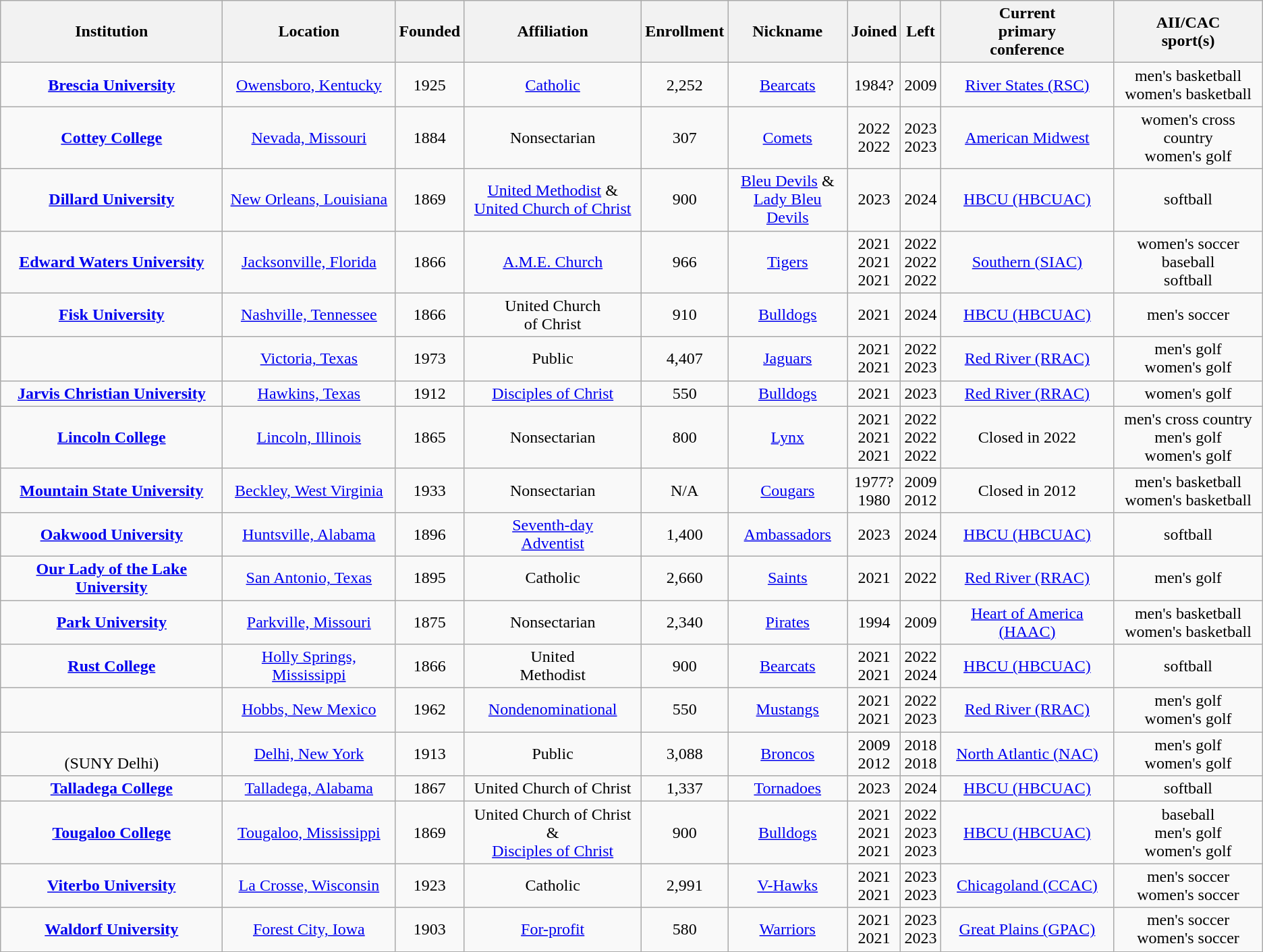<table class="wikitable sortable" style="text-align:center">
<tr>
<th>Institution</th>
<th>Location</th>
<th>Founded</th>
<th>Affiliation</th>
<th>Enrollment</th>
<th>Nickname</th>
<th>Joined</th>
<th>Left</th>
<th>Current<br>primary<br>conference</th>
<th>AII/CAC<br>sport(s)</th>
</tr>
<tr>
<td><strong><a href='#'>Brescia University</a></strong></td>
<td><a href='#'>Owensboro, Kentucky</a></td>
<td>1925</td>
<td><a href='#'>Catholic</a><br></td>
<td>2,252</td>
<td><a href='#'>Bearcats</a></td>
<td>1984?</td>
<td>2009</td>
<td><a href='#'>River States (RSC)</a></td>
<td>men's basketball<br>women's basketball</td>
</tr>
<tr>
<td><strong><a href='#'>Cottey College</a></strong></td>
<td><a href='#'>Nevada, Missouri</a></td>
<td>1884</td>
<td>Nonsectarian</td>
<td>307</td>
<td><a href='#'>Comets</a></td>
<td>2022<br>2022</td>
<td>2023<br>2023</td>
<td><a href='#'>American Midwest</a></td>
<td>women's cross country<br>women's golf</td>
</tr>
<tr>
<td><strong><a href='#'>Dillard University</a></strong></td>
<td><a href='#'>New Orleans, Louisiana</a></td>
<td>1869</td>
<td><a href='#'>United Methodist</a> &<br><a href='#'>United Church of Christ</a></td>
<td>900</td>
<td><a href='#'>Bleu Devils</a> &<br><a href='#'>Lady Bleu Devils</a></td>
<td>2023</td>
<td>2024</td>
<td><a href='#'>HBCU (HBCUAC)</a></td>
<td>softball</td>
</tr>
<tr>
<td><strong><a href='#'>Edward Waters University</a></strong></td>
<td><a href='#'>Jacksonville, Florida</a></td>
<td>1866</td>
<td><a href='#'>A.M.E. Church</a></td>
<td>966</td>
<td><a href='#'>Tigers</a></td>
<td>2021<br>2021<br>2021</td>
<td>2022<br>2022<br>2022</td>
<td><a href='#'>Southern (SIAC)</a></td>
<td>women's soccer<br>baseball<br>softball</td>
</tr>
<tr>
<td><strong><a href='#'>Fisk University</a></strong></td>
<td><a href='#'>Nashville, Tennessee</a></td>
<td>1866</td>
<td>United Church<br>of Christ</td>
<td>910</td>
<td><a href='#'>Bulldogs</a></td>
<td>2021</td>
<td>2024</td>
<td><a href='#'>HBCU (HBCUAC)</a></td>
<td>men's soccer</td>
</tr>
<tr>
<td></td>
<td><a href='#'>Victoria, Texas</a></td>
<td>1973</td>
<td>Public</td>
<td>4,407</td>
<td><a href='#'>Jaguars</a></td>
<td>2021<br>2021</td>
<td>2022<br>2023</td>
<td><a href='#'>Red River (RRAC)</a></td>
<td>men's golf<br>women's golf</td>
</tr>
<tr>
<td><strong><a href='#'>Jarvis Christian University</a></strong></td>
<td><a href='#'>Hawkins, Texas</a></td>
<td>1912</td>
<td><a href='#'>Disciples of Christ</a></td>
<td>550</td>
<td><a href='#'>Bulldogs</a></td>
<td>2021</td>
<td>2023</td>
<td><a href='#'>Red River (RRAC)</a></td>
<td>women's golf</td>
</tr>
<tr>
<td><strong><a href='#'>Lincoln College</a></strong></td>
<td><a href='#'>Lincoln, Illinois</a></td>
<td>1865</td>
<td>Nonsectarian</td>
<td>800</td>
<td><a href='#'>Lynx</a></td>
<td>2021<br>2021<br>2021</td>
<td>2022<br>2022<br>2022</td>
<td>Closed in 2022</td>
<td>men's cross country<br>men's golf<br>women's golf</td>
</tr>
<tr>
<td><strong><a href='#'>Mountain State University</a></strong></td>
<td><a href='#'>Beckley, West Virginia</a></td>
<td>1933</td>
<td>Nonsectarian</td>
<td>N/A</td>
<td><a href='#'>Cougars</a></td>
<td>1977?<br>1980</td>
<td>2009<br>2012</td>
<td>Closed in 2012</td>
<td>men's basketball<br>women's basketball</td>
</tr>
<tr>
<td><strong><a href='#'>Oakwood University</a></strong></td>
<td><a href='#'>Huntsville, Alabama</a></td>
<td>1896</td>
<td><a href='#'>Seventh-day<br>Adventist</a></td>
<td>1,400</td>
<td><a href='#'>Ambassadors</a></td>
<td>2023</td>
<td>2024</td>
<td><a href='#'>HBCU (HBCUAC)</a></td>
<td>softball</td>
</tr>
<tr>
<td><strong><a href='#'>Our Lady of the Lake University</a></strong></td>
<td><a href='#'>San Antonio, Texas</a></td>
<td>1895</td>
<td>Catholic<br></td>
<td>2,660</td>
<td><a href='#'>Saints</a></td>
<td>2021</td>
<td>2022</td>
<td><a href='#'>Red River (RRAC)</a></td>
<td>men's golf</td>
</tr>
<tr>
<td><strong><a href='#'>Park University</a></strong></td>
<td><a href='#'>Parkville, Missouri</a></td>
<td>1875</td>
<td>Nonsectarian</td>
<td>2,340</td>
<td><a href='#'>Pirates</a></td>
<td>1994</td>
<td>2009</td>
<td><a href='#'>Heart of America (HAAC)</a></td>
<td>men's basketball<br>women's basketball</td>
</tr>
<tr>
<td><strong><a href='#'>Rust College</a></strong></td>
<td><a href='#'>Holly Springs, Mississippi</a></td>
<td>1866</td>
<td>United<br>Methodist</td>
<td>900</td>
<td><a href='#'>Bearcats</a></td>
<td>2021<br>2021</td>
<td>2022<br>2024</td>
<td><a href='#'>HBCU (HBCUAC)</a></td>
<td>softball</td>
</tr>
<tr>
<td></td>
<td><a href='#'>Hobbs, New Mexico</a></td>
<td>1962</td>
<td><a href='#'>Nondenominational</a></td>
<td>550</td>
<td><a href='#'>Mustangs</a></td>
<td>2021<br>2021</td>
<td>2022<br>2023</td>
<td><a href='#'>Red River (RRAC)</a></td>
<td>men's golf<br>women's golf</td>
</tr>
<tr>
<td><br>(SUNY Delhi)</td>
<td><a href='#'>Delhi, New York</a></td>
<td>1913</td>
<td>Public</td>
<td>3,088</td>
<td><a href='#'>Broncos</a></td>
<td>2009<br>2012</td>
<td>2018<br>2018</td>
<td><a href='#'>North Atlantic (NAC)</a></td>
<td>men's golf<br>women's golf</td>
</tr>
<tr>
<td><strong><a href='#'>Talladega College</a></strong></td>
<td><a href='#'>Talladega, Alabama</a></td>
<td>1867</td>
<td>United Church of Christ</td>
<td>1,337</td>
<td><a href='#'>Tornadoes</a></td>
<td>2023</td>
<td>2024</td>
<td><a href='#'>HBCU (HBCUAC)</a></td>
<td>softball</td>
</tr>
<tr>
<td><strong><a href='#'>Tougaloo College</a></strong></td>
<td><a href='#'>Tougaloo, Mississippi</a></td>
<td>1869</td>
<td>United Church of Christ &<br><a href='#'>Disciples of Christ</a></td>
<td>900</td>
<td><a href='#'>Bulldogs</a></td>
<td>2021<br>2021<br>2021</td>
<td>2022<br>2023<br>2023</td>
<td><a href='#'>HBCU (HBCUAC)</a></td>
<td>baseball<br>men's golf<br>women's golf</td>
</tr>
<tr>
<td><strong><a href='#'>Viterbo University</a></strong></td>
<td><a href='#'>La Crosse, Wisconsin</a></td>
<td>1923</td>
<td>Catholic<br></td>
<td>2,991</td>
<td><a href='#'>V-Hawks</a></td>
<td>2021<br>2021</td>
<td>2023<br>2023</td>
<td><a href='#'>Chicagoland (CCAC)</a></td>
<td>men's soccer<br>women's soccer</td>
</tr>
<tr>
<td><strong><a href='#'>Waldorf University</a></strong></td>
<td><a href='#'>Forest City, Iowa</a></td>
<td>1903</td>
<td><a href='#'>For-profit</a></td>
<td>580</td>
<td><a href='#'>Warriors</a></td>
<td>2021<br>2021</td>
<td>2023<br>2023</td>
<td><a href='#'>Great Plains (GPAC)</a></td>
<td>men's soccer<br>women's soccer</td>
</tr>
</table>
